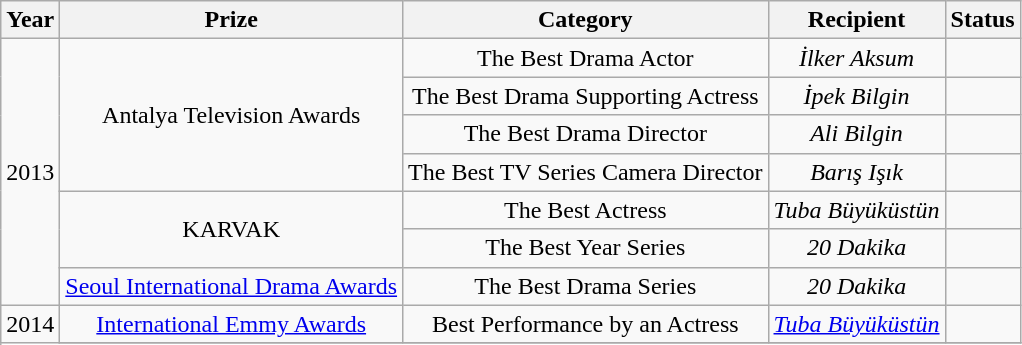<table class="wikitable" style="text-align:center">
<tr>
<th>Year</th>
<th>Prize</th>
<th>Category</th>
<th>Recipient</th>
<th>Status</th>
</tr>
<tr>
<td rowspan="7">2013</td>
<td rowspan="4">Antalya Television Awards</td>
<td>The Best Drama Actor</td>
<td><em>İlker Aksum</em></td>
<td></td>
</tr>
<tr>
<td>The Best Drama Supporting Actress</td>
<td><em>İpek Bilgin</em></td>
<td></td>
</tr>
<tr>
<td>The Best Drama Director</td>
<td><em>Ali Bilgin</em></td>
<td></td>
</tr>
<tr>
<td>The Best TV Series Camera Director</td>
<td><em>Barış Işık</em></td>
<td></td>
</tr>
<tr>
<td rowspan="2">KARVAK</td>
<td>The Best Actress</td>
<td><em>Tuba Büyüküstün</em></td>
<td></td>
</tr>
<tr>
<td>The Best Year Series</td>
<td><em>20 Dakika</em></td>
<td></td>
</tr>
<tr>
<td><a href='#'>Seoul International Drama Awards</a></td>
<td>The Best Drama Series</td>
<td><em>20 Dakika</em></td>
<td></td>
</tr>
<tr>
<td rowspan="7">2014</td>
<td><a href='#'>International Emmy Awards</a></td>
<td>Best Performance by an Actress</td>
<td><em><a href='#'>Tuba Büyüküstün</a></em></td>
<td></td>
</tr>
<tr>
</tr>
</table>
